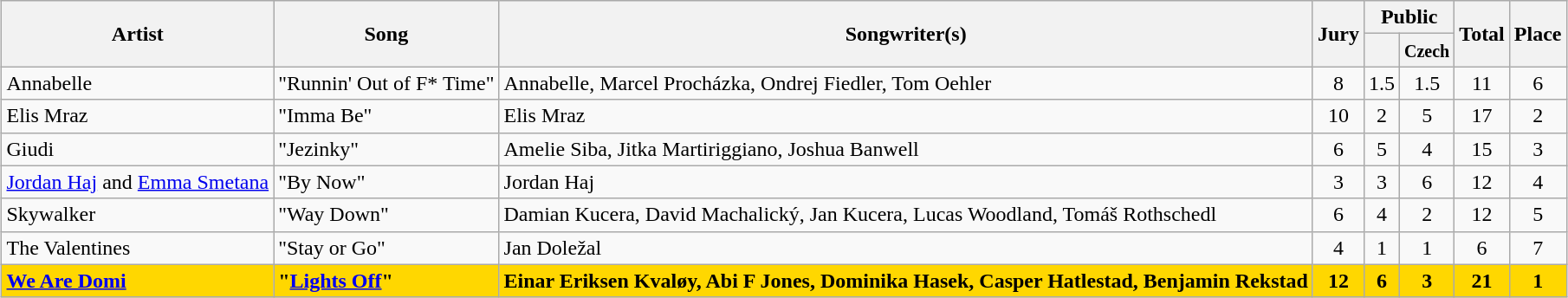<table class="sortable wikitable" style="margin: 1em auto 1em auto; text-align:center">
<tr>
<th scope="col" rowspan="2">Artist</th>
<th scope="col" rowspan="2">Song</th>
<th rowspan="2">Songwriter(s)</th>
<th rowspan="2">Jury</th>
<th colspan="2">Public</th>
<th scope="col" rowspan="2">Total</th>
<th scope="col" rowspan="2">Place</th>
</tr>
<tr>
<th scope="col"><small></small></th>
<th scope="col"><small>Czech</small></th>
</tr>
<tr>
<td align="left">Annabelle</td>
<td align="left">"Runnin' Out of F* Time"</td>
<td align="left">Annabelle, Marcel Procházka, Ondrej Fiedler, Tom Oehler</td>
<td>8</td>
<td>1.5</td>
<td>1.5</td>
<td>11</td>
<td>6</td>
</tr>
<tr>
<td align="left">Elis Mraz</td>
<td align="left">"Imma Be"</td>
<td align="left">Elis Mraz</td>
<td>10</td>
<td>2</td>
<td>5</td>
<td>17</td>
<td>2</td>
</tr>
<tr>
<td align="left">Giudi</td>
<td align="left">"Jezinky"</td>
<td align="left">Amelie Siba, Jitka Martiriggiano, Joshua Banwell</td>
<td>6</td>
<td>5</td>
<td>4</td>
<td>15</td>
<td>3</td>
</tr>
<tr>
<td align="left"><a href='#'>Jordan Haj</a> and <a href='#'>Emma Smetana</a></td>
<td align="left">"By Now"</td>
<td align="left">Jordan Haj</td>
<td>3</td>
<td>3</td>
<td>6</td>
<td>12</td>
<td>4</td>
</tr>
<tr>
<td align="left">Skywalker</td>
<td align="left">"Way Down"</td>
<td align="left">Damian Kucera, David Machalický, Jan Kucera, Lucas Woodland, Tomáš Rothschedl</td>
<td>6</td>
<td>4</td>
<td>2</td>
<td>12</td>
<td>5</td>
</tr>
<tr>
<td align="left" data-sort-value="Valentines, The">The Valentines</td>
<td align="left">"Stay or Go"</td>
<td align="left">Jan Doležal</td>
<td>4</td>
<td>1</td>
<td>1</td>
<td>6</td>
<td>7</td>
</tr>
<tr style="font-weight:bold; background:gold;">
<td align="left"><a href='#'>We Are Domi</a></td>
<td align="left">"<a href='#'>Lights Off</a>"</td>
<td align="left">Einar Eriksen Kvaløy, Abi F Jones, Dominika Hasek, Casper Hatlestad, Benjamin Rekstad</td>
<td>12</td>
<td>6</td>
<td>3</td>
<td>21</td>
<td>1</td>
</tr>
</table>
